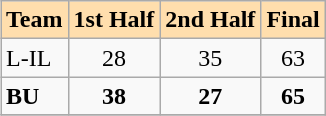<table class="wikitable" align=right>
<tr bgcolor=#ffdead align=center>
<td><strong>Team</strong></td>
<td><strong>1st Half</strong></td>
<td><strong>2nd Half</strong></td>
<td><strong>Final</strong></td>
</tr>
<tr>
<td>L-IL</td>
<td align=center>28</td>
<td align=center>35</td>
<td align=center>63</td>
</tr>
<tr>
<td><strong>BU</strong></td>
<td align=center><strong>38</strong></td>
<td align=center><strong>27</strong></td>
<td align=center><strong>65</strong></td>
</tr>
<tr>
</tr>
</table>
